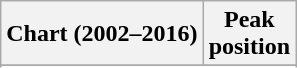<table class="wikitable plainrowheaders sortable">
<tr>
<th scope="col">Chart (2002–2016)</th>
<th scope="col">Peak<br>position</th>
</tr>
<tr>
</tr>
<tr>
</tr>
<tr>
</tr>
<tr>
</tr>
<tr>
</tr>
<tr>
</tr>
<tr>
</tr>
<tr>
</tr>
<tr>
</tr>
<tr>
</tr>
<tr>
</tr>
<tr>
</tr>
<tr>
</tr>
<tr>
</tr>
<tr>
</tr>
<tr>
</tr>
<tr>
</tr>
<tr>
</tr>
<tr>
</tr>
<tr>
</tr>
<tr>
</tr>
<tr>
</tr>
<tr>
</tr>
</table>
